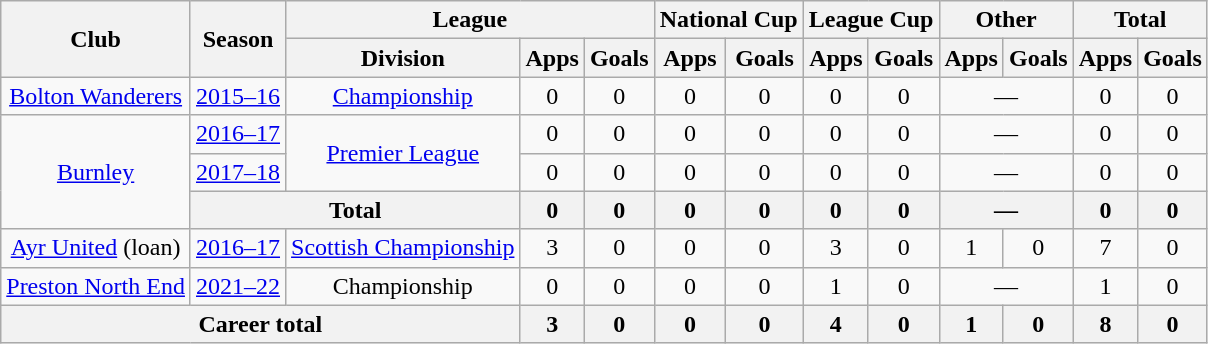<table class="wikitable" style="text-align:center">
<tr>
<th rowspan="2">Club</th>
<th rowspan="2">Season</th>
<th colspan="3">League</th>
<th colspan="2">National Cup</th>
<th colspan="2">League Cup</th>
<th colspan="2">Other</th>
<th colspan="2">Total</th>
</tr>
<tr>
<th>Division</th>
<th>Apps</th>
<th>Goals</th>
<th>Apps</th>
<th>Goals</th>
<th>Apps</th>
<th>Goals</th>
<th>Apps</th>
<th>Goals</th>
<th>Apps</th>
<th>Goals</th>
</tr>
<tr>
<td><a href='#'>Bolton Wanderers</a></td>
<td><a href='#'>2015–16</a></td>
<td><a href='#'>Championship</a></td>
<td>0</td>
<td>0</td>
<td>0</td>
<td>0</td>
<td>0</td>
<td>0</td>
<td colspan="2">—</td>
<td>0</td>
<td>0</td>
</tr>
<tr>
<td rowspan="3"><a href='#'>Burnley</a></td>
<td><a href='#'>2016–17</a></td>
<td rowspan="2"><a href='#'>Premier League</a></td>
<td>0</td>
<td>0</td>
<td>0</td>
<td>0</td>
<td>0</td>
<td>0</td>
<td colspan="2">—</td>
<td>0</td>
<td>0</td>
</tr>
<tr>
<td><a href='#'>2017–18</a></td>
<td>0</td>
<td>0</td>
<td>0</td>
<td>0</td>
<td>0</td>
<td>0</td>
<td colspan="2">—</td>
<td>0</td>
<td>0</td>
</tr>
<tr>
<th colspan="2">Total</th>
<th>0</th>
<th>0</th>
<th>0</th>
<th>0</th>
<th>0</th>
<th>0</th>
<th colspan="2">—</th>
<th>0</th>
<th>0</th>
</tr>
<tr>
<td><a href='#'>Ayr United</a> (loan)</td>
<td><a href='#'>2016–17</a></td>
<td><a href='#'>Scottish Championship</a></td>
<td>3</td>
<td>0</td>
<td>0</td>
<td>0</td>
<td>3</td>
<td>0</td>
<td>1</td>
<td>0</td>
<td>7</td>
<td>0</td>
</tr>
<tr>
<td><a href='#'>Preston North End</a></td>
<td><a href='#'>2021–22</a></td>
<td>Championship</td>
<td>0</td>
<td>0</td>
<td>0</td>
<td>0</td>
<td>1</td>
<td>0</td>
<td colspan="2">—</td>
<td>1</td>
<td>0</td>
</tr>
<tr>
<th colspan="3">Career total</th>
<th>3</th>
<th>0</th>
<th>0</th>
<th>0</th>
<th>4</th>
<th>0</th>
<th>1</th>
<th>0</th>
<th>8</th>
<th>0</th>
</tr>
</table>
